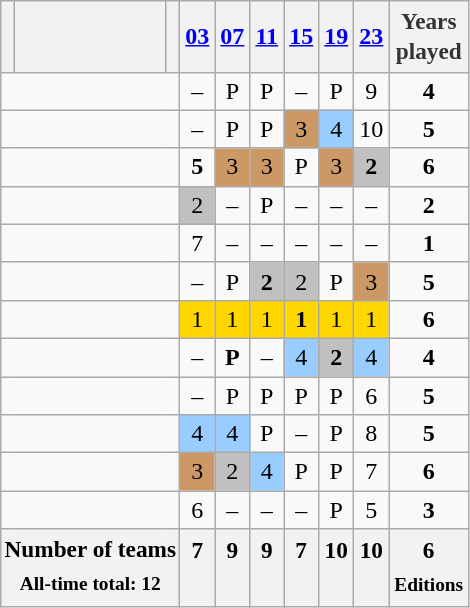<table class="wikitable" style="text-align:center; margin-top:0.1em; margin-bottom:2.0em;">
<tr>
<th style="width:0.1em; border-right:1px transparent;"></th>
<th></th>
<th style="width:0.1em; border-left:1px transparent;"></th>
<th><a href='#'>03</a></th>
<th><a href='#'>07</a></th>
<th><a href='#'>11</a></th>
<th><a href='#'>15</a></th>
<th><a href='#'>19</a></th>
<th><a href='#'>23</a></th>
<th style="color:#333; font-size:97%; line-height:130%;"><span> Y</span>ears<br>p<span>l</span>ayed</th>
</tr>
<tr>
<td colspan="3" style="text-align:left;"></td>
<td>–</td>
<td>P</td>
<td>P</td>
<td>–</td>
<td>P</td>
<td>9</td>
<td><strong>4</strong></td>
</tr>
<tr>
<td colspan="3" style="text-align:left;"></td>
<td>–</td>
<td>P</td>
<td>P</td>
<td style="background-color:#cc9966;">3</td>
<td style="background-color:#9acdff;">4</td>
<td>10</td>
<td><strong>5</strong></td>
</tr>
<tr>
<td colspan="3" style="text-align:left;"></td>
<td><strong>5</strong></td>
<td style="background-color:#cc9966;">3</td>
<td style="background-color:#cc9966;">3</td>
<td>P</td>
<td style="background-color:#cc9966;">3</td>
<td style="background-color:#c0c0c0; font-weight:bold;">2</td>
<td><strong>6</strong></td>
</tr>
<tr>
<td colspan="3" style="text-align:left;"></td>
<td style="background-color:#c0c0c0;">2</td>
<td>–</td>
<td>P</td>
<td>–</td>
<td>–</td>
<td>–</td>
<td><strong>2</strong></td>
</tr>
<tr>
<td colspan="3" style="text-align:left;"></td>
<td>7</td>
<td>–</td>
<td>–</td>
<td>–</td>
<td>–</td>
<td>–</td>
<td><strong>1</strong></td>
</tr>
<tr>
<td colspan="3" style="text-align:left;"></td>
<td>–</td>
<td>P</td>
<td style="background-color:#c0c0c0; font-weight:bold;">2</td>
<td style="background-color:#c0c0c0;">2</td>
<td>P</td>
<td style="background-color:#cc9966;">3</td>
<td><strong>5</strong></td>
</tr>
<tr>
<td colspan="3" style="text-align:left;"></td>
<td style="background-color:#ffd700;">1</td>
<td style="background-color:#ffd700;">1</td>
<td style="background-color:#ffd700;">1</td>
<td style="background-color:#ffd700; font-weight:bold;">1</td>
<td style="background-color:#ffd700;">1</td>
<td style="background-color:#ffd700;">1</td>
<td><strong>6</strong></td>
</tr>
<tr>
<td colspan="3" style="text-align:left;"></td>
<td>–</td>
<td><strong>P</strong></td>
<td>–</td>
<td style="background-color:#9acdff;">4</td>
<td style="background-color:#c0c0c0; font-weight:bold;">2</td>
<td style="background-color:#9acdff;">4</td>
<td><strong>4</strong></td>
</tr>
<tr>
<td colspan="3" style="text-align:left;"></td>
<td>–</td>
<td>P</td>
<td>P</td>
<td>P</td>
<td>P</td>
<td>6</td>
<td><strong>5</strong></td>
</tr>
<tr>
<td colspan="3" style="text-align:left;"></td>
<td style="background-color:#9acdff;">4</td>
<td style="background-color:#9acdff;">4</td>
<td>P</td>
<td>–</td>
<td>P</td>
<td>8</td>
<td><strong>5</strong></td>
</tr>
<tr>
<td colspan="3" style="text-align:left;"></td>
<td style="background-color:#cc9966;">3</td>
<td style="background-color:#c0c0c0;">2</td>
<td style="background-color:#9acdff;">4</td>
<td>P</td>
<td>P</td>
<td>7</td>
<td><strong>6</strong></td>
</tr>
<tr>
<td colspan="3" style="text-align:left;"></td>
<td>6</td>
<td>–</td>
<td>–</td>
<td>–</td>
<td>P</td>
<td>5</td>
<td><strong>3</strong> </td>
</tr>
<tr style="vertical-align:top; font-weight:600; font-size:97%; line-height:140%;">
<th colspan="3" style="padding:2px;">Number of teams<br><span><small>All-time total: 12</small></span></th>
<th>7</th>
<th>9</th>
<th>9</th>
<th>7</th>
<th>10</th>
<th>10</th>
<th>6<br><span><small>Editions</small></span></th>
</tr>
</table>
